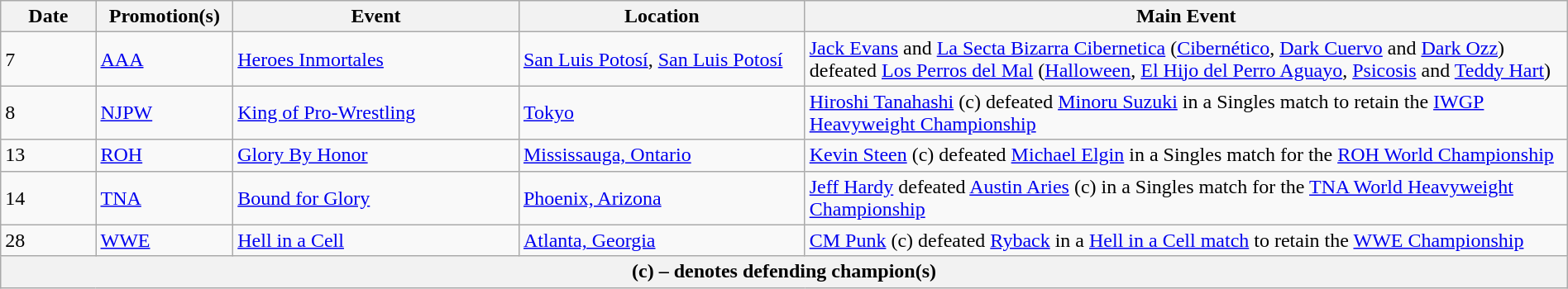<table class="wikitable" style="width:100%;">
<tr>
<th width=5%>Date</th>
<th width=5%>Promotion(s)</th>
<th width=15%>Event</th>
<th width=15%>Location</th>
<th width=40%>Main Event</th>
</tr>
<tr>
<td>7</td>
<td><a href='#'>AAA</a></td>
<td><a href='#'>Heroes Inmortales</a></td>
<td><a href='#'>San Luis Potosí</a>, <a href='#'>San Luis Potosí</a></td>
<td><a href='#'>Jack Evans</a> and <a href='#'>La Secta Bizarra Cibernetica</a> (<a href='#'>Cibernético</a>, <a href='#'>Dark Cuervo</a> and <a href='#'>Dark Ozz</a>) defeated <a href='#'>Los Perros del Mal</a> (<a href='#'>Halloween</a>, <a href='#'>El Hijo del Perro Aguayo</a>, <a href='#'>Psicosis</a> and <a href='#'>Teddy Hart</a>)</td>
</tr>
<tr>
<td>8</td>
<td><a href='#'>NJPW</a></td>
<td><a href='#'>King of Pro-Wrestling</a></td>
<td><a href='#'>Tokyo</a></td>
<td><a href='#'>Hiroshi Tanahashi</a> (c) defeated <a href='#'>Minoru Suzuki</a> in a Singles match to retain the <a href='#'>IWGP Heavyweight Championship</a></td>
</tr>
<tr>
<td>13</td>
<td><a href='#'>ROH</a></td>
<td><a href='#'>Glory By Honor</a></td>
<td><a href='#'>Mississauga, Ontario</a></td>
<td><a href='#'>Kevin Steen</a> (c) defeated <a href='#'>Michael Elgin</a> in a Singles match for the <a href='#'>ROH World Championship</a></td>
</tr>
<tr>
<td>14</td>
<td><a href='#'>TNA</a></td>
<td><a href='#'>Bound for Glory</a></td>
<td><a href='#'>Phoenix, Arizona</a></td>
<td><a href='#'>Jeff Hardy</a> defeated <a href='#'>Austin Aries</a> (c) in a Singles match for the <a href='#'>TNA World Heavyweight Championship</a></td>
</tr>
<tr>
<td>28</td>
<td><a href='#'>WWE</a></td>
<td><a href='#'>Hell in a Cell</a></td>
<td><a href='#'>Atlanta, Georgia</a></td>
<td><a href='#'>CM Punk</a> (c) defeated <a href='#'>Ryback</a> in a <a href='#'>Hell in a Cell match</a> to retain the <a href='#'>WWE Championship</a></td>
</tr>
<tr>
<th colspan="6">(c) – denotes defending champion(s)</th>
</tr>
</table>
